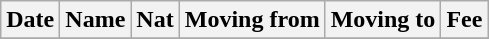<table class="wikitable sortable">
<tr>
<th>Date</th>
<th>Name</th>
<th>Nat</th>
<th>Moving from</th>
<th>Moving to</th>
<th>Fee</th>
</tr>
<tr>
</tr>
</table>
